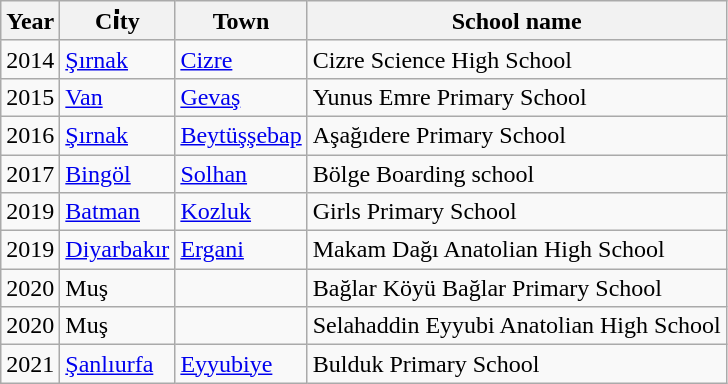<table class="wikitable">
<tr>
<th>Year</th>
<th>Ci̇ty</th>
<th>Town</th>
<th>School name</th>
</tr>
<tr>
<td>2014</td>
<td><a href='#'>Şırnak</a></td>
<td><a href='#'>Cizre</a></td>
<td>Cizre Science High School</td>
</tr>
<tr>
<td>2015</td>
<td><a href='#'>Van</a></td>
<td><a href='#'>Gevaş</a></td>
<td>Yunus Emre Primary School</td>
</tr>
<tr>
<td>2016</td>
<td><a href='#'>Şırnak</a></td>
<td><a href='#'>Beytüşşebap</a></td>
<td>Aşağıdere Primary School</td>
</tr>
<tr>
<td>2017</td>
<td><a href='#'>Bingöl</a></td>
<td><a href='#'>Solhan</a></td>
<td>Bölge Boarding school</td>
</tr>
<tr>
<td>2019</td>
<td><a href='#'>Batman</a></td>
<td><a href='#'>Kozluk</a></td>
<td>Girls Primary School</td>
</tr>
<tr>
<td>2019</td>
<td><a href='#'>Diyarbakır</a></td>
<td><a href='#'>Ergani</a></td>
<td>Makam Dağı Anatolian High School</td>
</tr>
<tr>
<td>2020</td>
<td>Muş</td>
<td></td>
<td>Bağlar Köyü Bağlar Primary School</td>
</tr>
<tr>
<td>2020</td>
<td>Muş</td>
<td></td>
<td>Selahaddin Eyyubi Anatolian High School</td>
</tr>
<tr>
<td>2021</td>
<td><a href='#'>Şanlıurfa</a></td>
<td><a href='#'>Eyyubiye</a></td>
<td>Bulduk Primary School</td>
</tr>
</table>
